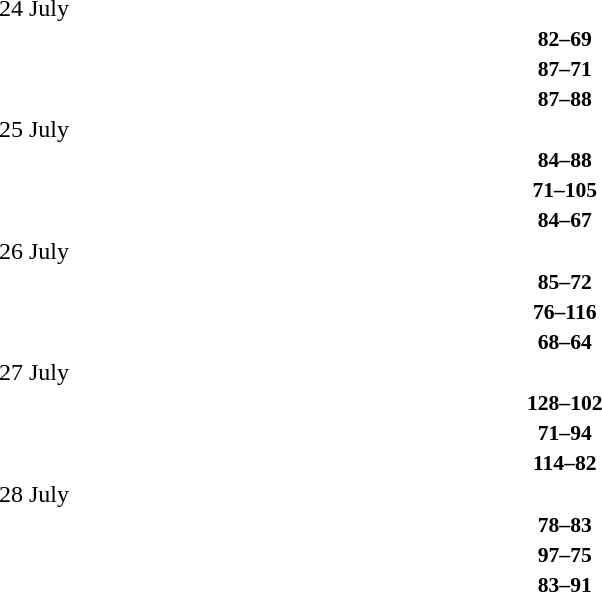<table style="width:60%;" cellspacing="1">
<tr>
<th width=15%></th>
<th width=3%></th>
<th width=6%></th>
<th width=3%></th>
<th width=15%></th>
</tr>
<tr>
<td>24 July</td>
</tr>
<tr style=font-size:90%>
<td align=right><strong></strong></td>
<td></td>
<td align=center><strong>82–69</strong></td>
<td></td>
<td><strong></strong></td>
</tr>
<tr style=font-size:90%>
<td align=right><strong></strong></td>
<td></td>
<td align=center><strong>87–71</strong></td>
<td></td>
<td><strong></strong></td>
</tr>
<tr style=font-size:90%>
<td align=right><strong></strong></td>
<td></td>
<td align=center><strong>87–88</strong></td>
<td></td>
<td><strong></strong></td>
</tr>
<tr>
<td>25 July</td>
</tr>
<tr style=font-size:90%>
<td align=right><strong></strong></td>
<td></td>
<td align=center><strong>84–88</strong></td>
<td></td>
<td><strong></strong></td>
</tr>
<tr style=font-size:90%>
<td align=right><strong></strong></td>
<td></td>
<td align=center><strong>71–105</strong></td>
<td></td>
<td><strong></strong></td>
</tr>
<tr style=font-size:90%>
<td align=right><strong></strong></td>
<td></td>
<td align=center><strong>84–67</strong></td>
<td></td>
<td><strong></strong></td>
</tr>
<tr>
<td>26 July</td>
</tr>
<tr style=font-size:90%>
<td align=right><strong></strong></td>
<td></td>
<td align=center><strong>85–72</strong></td>
<td></td>
<td><strong></strong></td>
</tr>
<tr style=font-size:90%>
<td align=right><strong></strong></td>
<td></td>
<td align=center><strong>76–116</strong></td>
<td></td>
<td><strong></strong></td>
</tr>
<tr style=font-size:90%>
<td align=right><strong></strong></td>
<td></td>
<td align=center><strong>68–64</strong></td>
<td></td>
<td><strong></strong></td>
</tr>
<tr>
<td>27 July</td>
</tr>
<tr style=font-size:90%>
<td align=right><strong></strong></td>
<td></td>
<td align=center><strong>128–102</strong></td>
<td></td>
<td><strong></strong></td>
</tr>
<tr style=font-size:90%>
<td align=right><strong></strong></td>
<td></td>
<td align=center><strong>71–94</strong></td>
<td></td>
<td><strong></strong></td>
</tr>
<tr style=font-size:90%>
<td align=right><strong></strong></td>
<td></td>
<td align=center><strong>114–82</strong></td>
<td></td>
<td><strong></strong></td>
</tr>
<tr>
<td>28 July</td>
</tr>
<tr style=font-size:90%>
<td align=right><strong></strong></td>
<td></td>
<td align=center><strong>78–83</strong></td>
<td></td>
<td><strong></strong></td>
</tr>
<tr style=font-size:90%>
<td align=right><strong></strong></td>
<td></td>
<td align=center><strong>97–75</strong></td>
<td></td>
<td><strong></strong></td>
</tr>
<tr style=font-size:90%>
<td align=right><strong></strong></td>
<td></td>
<td align=center><strong>83–91</strong></td>
<td></td>
<td><strong></strong></td>
</tr>
</table>
